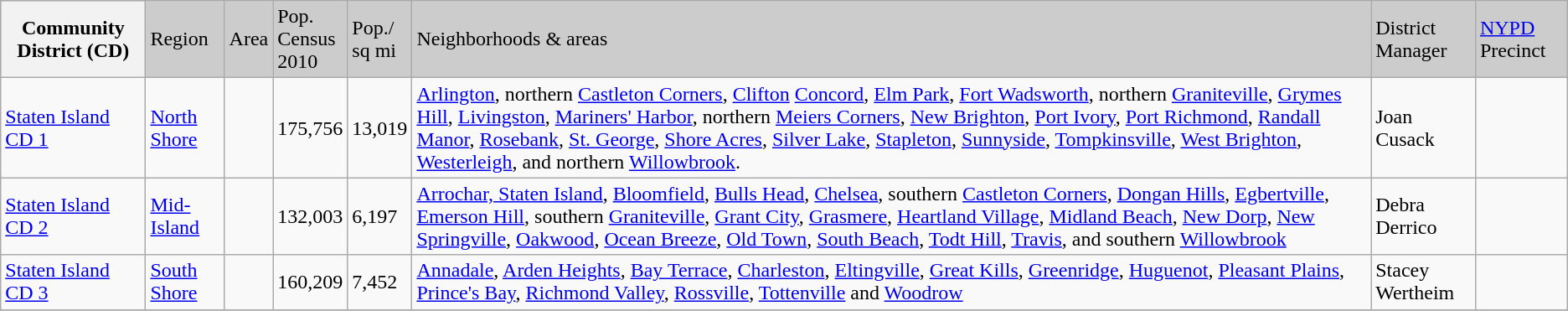<table class="wikitable sortable">
<tr bgcolor="#CCCCCC">
<th>Community District (CD)</th>
<td>Region</td>
<td>Area</td>
<td>Pop.<br>Census<br>2010</td>
<td>Pop./<br>sq mi</td>
<td>Neighborhoods & areas</td>
<td>District Manager</td>
<td><a href='#'>NYPD</a> Precinct</td>
</tr>
<tr ---->
<td><a href='#'>Staten Island CD 1</a> </td>
<td><a href='#'>North Shore</a></td>
<td></td>
<td>175,756</td>
<td>13,019</td>
<td><a href='#'>Arlington</a>, northern <a href='#'>Castleton Corners</a>, <a href='#'>Clifton</a> <a href='#'>Concord</a>, <a href='#'>Elm Park</a>, <a href='#'>Fort Wadsworth</a>, northern <a href='#'>Graniteville</a>, <a href='#'>Grymes Hill</a>, <a href='#'>Livingston</a>, <a href='#'>Mariners' Harbor</a>, northern <a href='#'>Meiers Corners</a>, <a href='#'>New Brighton</a>, <a href='#'>Port Ivory</a>, <a href='#'> Port Richmond</a>, <a href='#'>Randall Manor</a>, <a href='#'>Rosebank</a>, <a href='#'>St. George</a>, <a href='#'>Shore Acres</a>, <a href='#'>Silver Lake</a>, <a href='#'>Stapleton</a>, <a href='#'>Sunnyside</a>, <a href='#'>Tompkinsville</a>, <a href='#'>West Brighton</a>, <a href='#'>Westerleigh</a>, and northern <a href='#'>Willowbrook</a>.</td>
<td>Joan Cusack</td>
<td></td>
</tr>
<tr ---->
<td><a href='#'>Staten Island CD 2</a> </td>
<td><a href='#'>Mid-Island</a></td>
<td></td>
<td>132,003</td>
<td>6,197</td>
<td><a href='#'>Arrochar, Staten Island</a>, <a href='#'>Bloomfield</a>, <a href='#'>Bulls Head</a>, <a href='#'>Chelsea</a>, southern <a href='#'>Castleton Corners</a>, <a href='#'>Dongan Hills</a>, <a href='#'>Egbertville</a>, <a href='#'>Emerson Hill</a>, southern <a href='#'>Graniteville</a>, <a href='#'>Grant City</a>, <a href='#'>Grasmere</a>, <a href='#'>Heartland Village</a>, <a href='#'>Midland Beach</a>, <a href='#'>New Dorp</a>, <a href='#'>New Springville</a>, <a href='#'>Oakwood</a>, <a href='#'>Ocean Breeze</a>, <a href='#'>Old Town</a>, <a href='#'>South Beach</a>, <a href='#'>Todt Hill</a>, <a href='#'>Travis</a>, and southern <a href='#'>Willowbrook</a></td>
<td>Debra Derrico</td>
<td></td>
</tr>
<tr ---->
<td><a href='#'>Staten Island CD 3</a> </td>
<td><a href='#'>South Shore</a></td>
<td></td>
<td>160,209</td>
<td>7,452</td>
<td><a href='#'>Annadale</a>, <a href='#'>Arden Heights</a>, <a href='#'>Bay Terrace</a>, <a href='#'>Charleston</a>, <a href='#'>Eltingville</a>, <a href='#'>Great Kills</a>, <a href='#'>Greenridge</a>, <a href='#'>Huguenot</a>, <a href='#'>Pleasant Plains</a>, <a href='#'>Prince's Bay</a>, <a href='#'>Richmond Valley</a>, <a href='#'>Rossville</a>, <a href='#'>Tottenville</a> and <a href='#'>Woodrow</a></td>
<td>Stacey Wertheim</td>
<td></td>
</tr>
<tr ---->
</tr>
<tr>
</tr>
</table>
